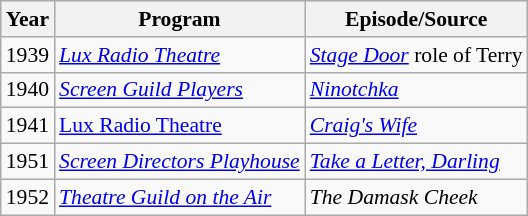<table class="wikitable" style="font-size: 90%;">
<tr>
<th>Year</th>
<th>Program</th>
<th>Episode/Source</th>
</tr>
<tr>
<td>1939</td>
<td><em><a href='#'>Lux Radio Theatre</a></em></td>
<td><em><a href='#'>Stage Door</a></em> role of Terry </td>
</tr>
<tr>
<td>1940</td>
<td><em><a href='#'>Screen Guild Players</a></em></td>
<td><em><a href='#'>Ninotchka</a></em></td>
</tr>
<tr>
<td>1941</td>
<td><a href='#'>Lux Radio Theatre</a></td>
<td><em><a href='#'>Craig's Wife</a></em></td>
</tr>
<tr>
<td>1951</td>
<td><em><a href='#'>Screen Directors Playhouse</a></em></td>
<td><em><a href='#'>Take a Letter, Darling</a></em></td>
</tr>
<tr>
<td>1952</td>
<td><em><a href='#'>Theatre Guild on the Air</a></em></td>
<td><em>The Damask Cheek</em></td>
</tr>
</table>
